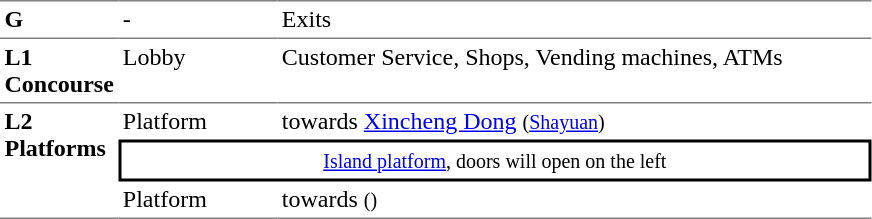<table table border=0 cellspacing=0 cellpadding=3>
<tr>
<td style="border-top:solid 1px gray;" width=50 valign=top><strong>G</strong></td>
<td style="border-top:solid 1px gray;" width=100 valign=top>-</td>
<td style="border-top:solid 1px gray;" width=390 valign=top>Exits</td>
</tr>
<tr>
<td style="border-bottom:solid 1px gray; border-top:solid 1px gray;" valign=top width=50><strong>L1<br>Concourse</strong></td>
<td style="border-bottom:solid 1px gray; border-top:solid 1px gray;" valign=top width=100>Lobby</td>
<td style="border-bottom:solid 1px gray; border-top:solid 1px gray;" valign=top width=390>Customer Service, Shops, Vending machines, ATMs</td>
</tr>
<tr>
<td style="border-bottom:solid 1px gray;" rowspan=4 valign=top><strong>L2<br>Platforms</strong></td>
<td>Platform </td>
<td>  towards <a href='#'>Xincheng Dong</a> <small>(<a href='#'>Shayuan</a>)</small></td>
</tr>
<tr>
<td style="border-right:solid 2px black;border-left:solid 2px black;border-top:solid 2px black;border-bottom:solid 2px black;text-align:center;" colspan=2><small><a href='#'>Island platform</a>, doors will open on the left</small></td>
</tr>
<tr>
<td style="border-bottom:solid 1px gray;">Platform </td>
<td style="border-bottom:solid 1px gray;"> towards  <small>()</small> </td>
</tr>
</table>
